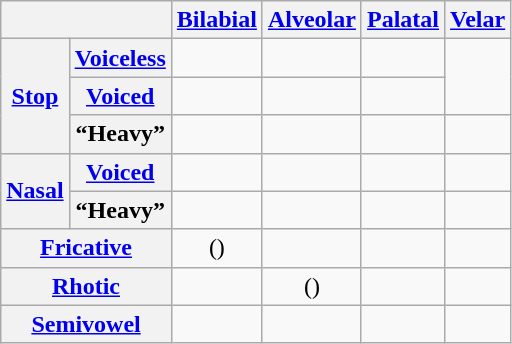<table class="wikitable" style="text-align: center;">
<tr>
<th colspan="2"></th>
<th><a href='#'>Bilabial</a></th>
<th><a href='#'>Alveolar</a></th>
<th><a href='#'>Palatal</a></th>
<th><a href='#'>Velar</a></th>
</tr>
<tr>
<th rowspan="3"><a href='#'>Stop</a></th>
<th><a href='#'>Voiceless</a></th>
<td></td>
<td></td>
<td></td>
<td rowspan="2"></td>
</tr>
<tr>
<th><a href='#'>Voiced</a></th>
<td></td>
<td></td>
<td></td>
</tr>
<tr>
<th>“Heavy”</th>
<td></td>
<td></td>
<td></td>
<td></td>
</tr>
<tr>
<th rowspan="2"><a href='#'>Nasal</a></th>
<th><a href='#'>Voiced</a></th>
<td></td>
<td></td>
<td></td>
<td></td>
</tr>
<tr>
<th>“Heavy”</th>
<td></td>
<td></td>
<td></td>
<td></td>
</tr>
<tr>
<th colspan="2"><a href='#'>Fricative</a></th>
<td>()</td>
<td></td>
<td></td>
<td></td>
</tr>
<tr>
<th colspan="2"><a href='#'>Rhotic</a></th>
<td></td>
<td>()</td>
<td></td>
<td></td>
</tr>
<tr>
<th colspan="2"><a href='#'>Semivowel</a></th>
<td></td>
<td></td>
<td></td>
<td></td>
</tr>
</table>
